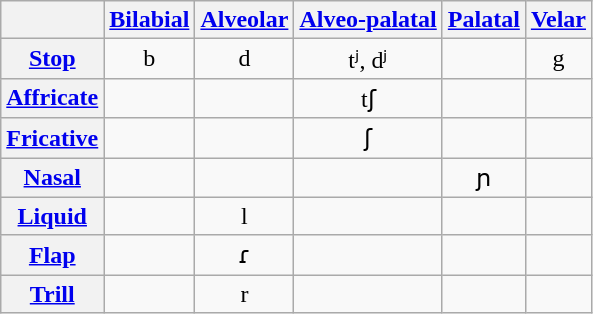<table class="wikitable">
<tr>
<th></th>
<th><a href='#'>Bilabial</a></th>
<th><a href='#'>Alveolar</a></th>
<th><a href='#'>Alveo-palatal</a></th>
<th><a href='#'>Palatal</a></th>
<th><a href='#'>Velar</a></th>
</tr>
<tr style="text-align:center">
<th><a href='#'>Stop</a></th>
<td>b</td>
<td>d</td>
<td>tʲ, dʲ</td>
<td></td>
<td>g</td>
</tr>
<tr style="text-align:center">
<th><a href='#'>Affricate</a></th>
<td></td>
<td></td>
<td>tʃ</td>
<td></td>
<td></td>
</tr>
<tr style="text-align:center">
<th><a href='#'>Fricative</a></th>
<td></td>
<td></td>
<td>ʃ</td>
<td></td>
<td></td>
</tr>
<tr style="text-align:center">
<th><a href='#'>Nasal</a></th>
<td></td>
<td></td>
<td></td>
<td>ɲ</td>
<td></td>
</tr>
<tr style="text-align:center">
<th><a href='#'>Liquid</a></th>
<td></td>
<td>l</td>
<td></td>
<td></td>
<td></td>
</tr>
<tr style="text-align:center">
<th><a href='#'>Flap</a></th>
<td></td>
<td>ɾ</td>
<td></td>
<td></td>
<td></td>
</tr>
<tr style="text-align:center">
<th><a href='#'>Trill</a></th>
<td></td>
<td>r</td>
<td></td>
<td></td>
<td></td>
</tr>
</table>
